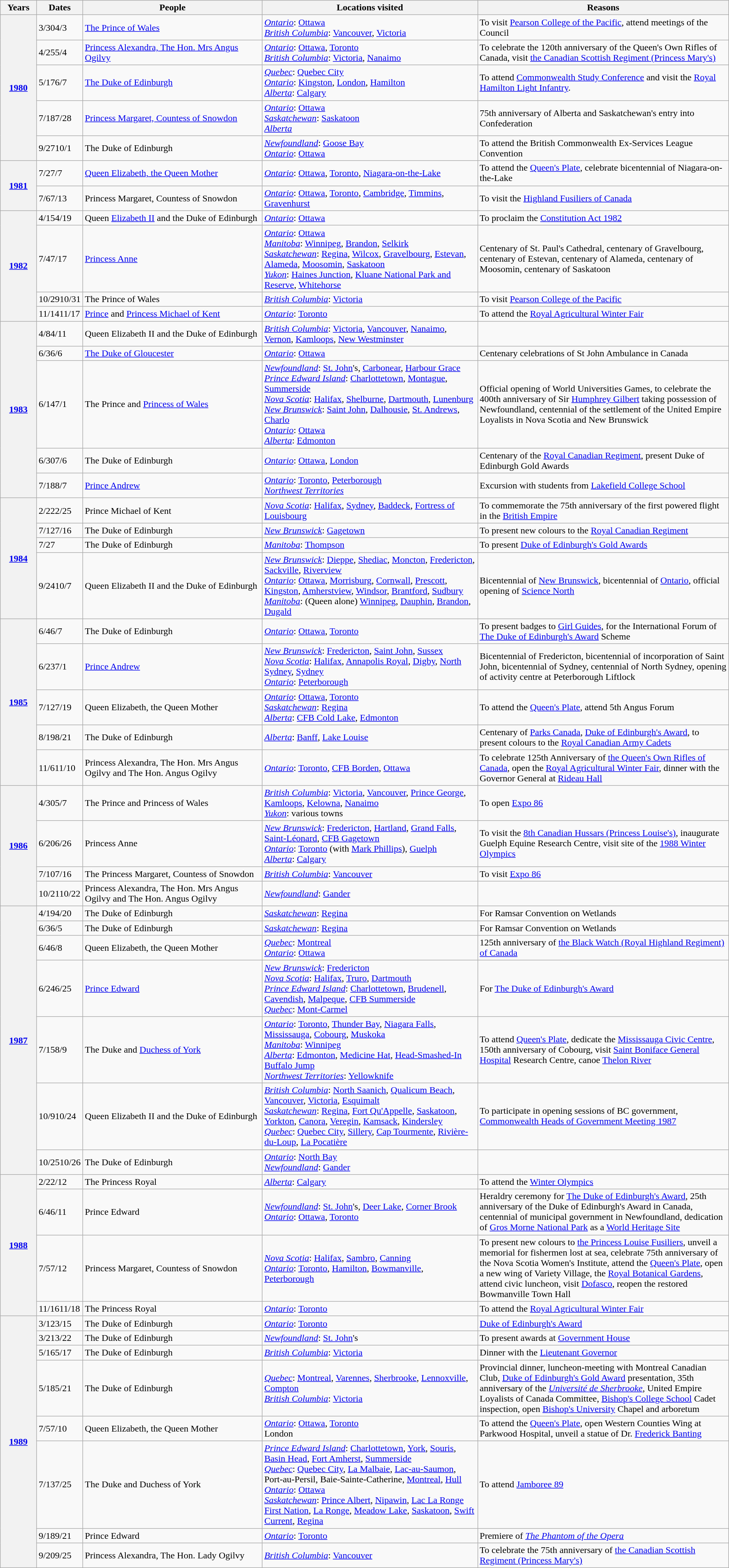<table class="wikitable" style="width:100%">
<tr>
<th width="5%" align="left">Years</th>
<th width="5%" align="left">Dates</th>
<th width="25%" align="left">People</th>
<th width="30%" align="left">Locations visited</th>
<th width="35%" align="left">Reasons</th>
</tr>
<tr>
<th rowspan="5" scope=row><a href='#'>1980</a></th>
<td>3/304/3</td>
<td><a href='#'>The Prince of Wales</a></td>
<td><em><a href='#'>Ontario</a></em>: <a href='#'>Ottawa</a><br><em><a href='#'>British Columbia</a></em>: <a href='#'>Vancouver</a>, <a href='#'>Victoria</a></td>
<td>To visit <a href='#'>Pearson College of the Pacific</a>, attend meetings of the Council</td>
</tr>
<tr>
<td>4/255/4</td>
<td><a href='#'>Princess Alexandra, The Hon. Mrs Angus Ogilvy</a></td>
<td><em><a href='#'>Ontario</a></em>: <a href='#'>Ottawa</a>, <a href='#'>Toronto</a><br><em><a href='#'>British Columbia</a></em>: <a href='#'>Victoria</a>, <a href='#'>Nanaimo</a></td>
<td>To celebrate the 120th anniversary of the Queen's Own Rifles of Canada, visit <a href='#'>the Canadian Scottish Regiment (Princess Mary's)</a></td>
</tr>
<tr>
<td>5/176/7</td>
<td><a href='#'>The Duke of Edinburgh</a></td>
<td><em><a href='#'>Quebec</a></em>: <a href='#'>Quebec City</a><br><em><a href='#'>Ontario</a></em>: <a href='#'>Kingston</a>, <a href='#'>London</a>, <a href='#'>Hamilton</a><br><em><a href='#'>Alberta</a></em>: <a href='#'>Calgary</a></td>
<td>To attend <a href='#'>Commonwealth Study Conference</a> and visit the <a href='#'>Royal Hamilton Light Infantry</a>.</td>
</tr>
<tr>
<td>7/187/28</td>
<td><a href='#'>Princess Margaret, Countess of Snowdon</a></td>
<td><em><a href='#'>Ontario</a></em>: <a href='#'>Ottawa</a><br><em><a href='#'>Saskatchewan</a></em>: <a href='#'>Saskatoon</a><br><em><a href='#'>Alberta</a></em></td>
<td>75th anniversary of Alberta and Saskatchewan's entry into Confederation</td>
</tr>
<tr>
<td>9/2710/1</td>
<td>The Duke of Edinburgh</td>
<td><em><a href='#'>Newfoundland</a></em>: <a href='#'>Goose Bay</a><br><em><a href='#'>Ontario</a></em>: <a href='#'>Ottawa</a></td>
<td>To attend the British Commonwealth Ex-Services League Convention</td>
</tr>
<tr>
<th rowspan="2" scope=row><a href='#'>1981</a></th>
<td>7/27/7</td>
<td><a href='#'>Queen Elizabeth, the Queen Mother</a></td>
<td><em><a href='#'>Ontario</a></em>: <a href='#'>Ottawa</a>, <a href='#'>Toronto</a>, <a href='#'>Niagara-on-the-Lake</a></td>
<td>To attend the <a href='#'>Queen's Plate</a>, celebrate bicentennial of Niagara-on-the-Lake</td>
</tr>
<tr>
<td>7/67/13</td>
<td>Princess Margaret, Countess of Snowdon</td>
<td><em><a href='#'>Ontario</a></em>: <a href='#'>Ottawa</a>, <a href='#'>Toronto</a>, <a href='#'>Cambridge</a>, <a href='#'>Timmins</a>, <a href='#'>Gravenhurst</a></td>
<td>To visit the <a href='#'>Highland Fusiliers of Canada</a></td>
</tr>
<tr>
<th rowspan="4" scope=row><a href='#'>1982</a></th>
<td>4/154/19</td>
<td>Queen <a href='#'>Elizabeth II</a> and the Duke of Edinburgh</td>
<td><em><a href='#'>Ontario</a></em>: <a href='#'>Ottawa</a></td>
<td>To proclaim the <a href='#'>Constitution Act 1982</a></td>
</tr>
<tr>
<td>7/47/17</td>
<td><a href='#'>Princess Anne</a></td>
<td><em><a href='#'>Ontario</a></em>: <a href='#'>Ottawa</a><br><em><a href='#'>Manitoba</a></em>: <a href='#'>Winnipeg</a>, <a href='#'>Brandon</a>, <a href='#'>Selkirk</a><br><em><a href='#'>Saskatchewan</a></em>: <a href='#'>Regina</a>, <a href='#'>Wilcox</a>, <a href='#'>Gravelbourg</a>, <a href='#'>Estevan</a>, <a href='#'>Alameda</a>, <a href='#'>Moosomin</a>, <a href='#'>Saskatoon</a><br><em><a href='#'>Yukon</a></em>: <a href='#'>Haines Junction</a>, <a href='#'>Kluane National Park and Reserve</a>, <a href='#'>Whitehorse</a></td>
<td>Centenary of St. Paul's Cathedral, centenary of Gravelbourg, centenary of Estevan, centenary of Alameda, centenary of Moosomin, centenary of Saskatoon</td>
</tr>
<tr>
<td>10/2910/31</td>
<td>The Prince of Wales</td>
<td><em><a href='#'>British Columbia</a></em>: <a href='#'>Victoria</a></td>
<td>To visit <a href='#'>Pearson College of the Pacific</a></td>
</tr>
<tr>
<td>11/1411/17</td>
<td><a href='#'>Prince</a> and <a href='#'>Princess Michael of Kent</a></td>
<td><em><a href='#'>Ontario</a></em>: <a href='#'>Toronto</a></td>
<td>To attend the <a href='#'>Royal Agricultural Winter Fair</a></td>
</tr>
<tr>
<th rowspan="5" scope=row><a href='#'>1983</a></th>
<td>4/84/11</td>
<td>Queen Elizabeth II and the Duke of Edinburgh</td>
<td><em><a href='#'>British Columbia</a></em>: <a href='#'>Victoria</a>, <a href='#'>Vancouver</a>, <a href='#'>Nanaimo</a>, <a href='#'>Vernon</a>, <a href='#'>Kamloops</a>, <a href='#'>New Westminster</a></td>
<td></td>
</tr>
<tr>
<td>6/36/6</td>
<td><a href='#'>The Duke of Gloucester</a></td>
<td><em><a href='#'>Ontario</a></em>: <a href='#'>Ottawa</a></td>
<td>Centenary celebrations of St John Ambulance in Canada</td>
</tr>
<tr>
<td>6/147/1</td>
<td>The Prince and <a href='#'>Princess of Wales</a></td>
<td><em><a href='#'>Newfoundland</a></em>: <a href='#'>St. John</a>'s, <a href='#'>Carbonear</a>, <a href='#'>Harbour Grace</a><br><em><a href='#'>Prince Edward Island</a></em>: <a href='#'>Charlottetown</a>, <a href='#'>Montague</a>, <a href='#'>Summerside</a><br><em><a href='#'>Nova Scotia</a></em>: <a href='#'>Halifax</a>, <a href='#'>Shelburne</a>, <a href='#'>Dartmouth</a>, <a href='#'>Lunenburg</a><br><em><a href='#'>New Brunswick</a></em>: <a href='#'>Saint John</a>, <a href='#'>Dalhousie</a>, <a href='#'>St. Andrews</a>, <a href='#'>Charlo</a><br><em><a href='#'>Ontario</a></em>: <a href='#'>Ottawa</a><br><em><a href='#'>Alberta</a></em>: <a href='#'>Edmonton</a></td>
<td>Official opening of World Universities Games, to celebrate the 400th anniversary of Sir <a href='#'>Humphrey Gilbert</a> taking possession of Newfoundland, centennial of the settlement of the United Empire Loyalists in Nova Scotia and New Brunswick</td>
</tr>
<tr>
<td>6/307/6</td>
<td>The Duke of Edinburgh</td>
<td><em><a href='#'>Ontario</a></em>: <a href='#'>Ottawa</a>, <a href='#'>London</a></td>
<td>Centenary of the <a href='#'>Royal Canadian Regiment</a>, present Duke of Edinburgh Gold Awards</td>
</tr>
<tr>
<td>7/188/7</td>
<td><a href='#'>Prince Andrew</a></td>
<td><em><a href='#'>Ontario</a></em>: <a href='#'>Toronto</a>, <a href='#'>Peterborough</a><br><em><a href='#'>Northwest Territories</a></em></td>
<td>Excursion with students from <a href='#'>Lakefield College School</a></td>
</tr>
<tr>
<th rowspan="4" scope=row><a href='#'>1984</a></th>
<td>2/222/25</td>
<td>Prince Michael of Kent</td>
<td><em><a href='#'>Nova Scotia</a></em>: <a href='#'>Halifax</a>, <a href='#'>Sydney</a>, <a href='#'>Baddeck</a>, <a href='#'>Fortress of Louisbourg</a></td>
<td>To commemorate the 75th anniversary of the first powered flight in the <a href='#'>British Empire</a></td>
</tr>
<tr>
<td>7/127/16</td>
<td>The Duke of Edinburgh</td>
<td><em><a href='#'>New Brunswick</a></em>: <a href='#'>Gagetown</a></td>
<td>To present new colours to the <a href='#'>Royal Canadian Regiment</a></td>
</tr>
<tr>
<td>7/27</td>
<td>The Duke of Edinburgh</td>
<td><em><a href='#'>Manitoba</a></em>: <a href='#'>Thompson</a></td>
<td>To present <a href='#'>Duke of Edinburgh's Gold Awards</a></td>
</tr>
<tr>
<td>9/2410/7</td>
<td>Queen Elizabeth II and the Duke of Edinburgh</td>
<td><em><a href='#'>New Brunswick</a></em>: <a href='#'>Dieppe</a>, <a href='#'>Shediac</a>, <a href='#'>Moncton</a>, <a href='#'>Fredericton</a>, <a href='#'>Sackville</a>, <a href='#'>Riverview</a><br><em><a href='#'>Ontario</a></em>: <a href='#'>Ottawa</a>, <a href='#'>Morrisburg</a>, <a href='#'>Cornwall</a>, <a href='#'>Prescott</a>, <a href='#'>Kingston</a>, <a href='#'>Amherstview</a>, <a href='#'>Windsor</a>, <a href='#'>Brantford</a>, <a href='#'>Sudbury</a><br><em><a href='#'>Manitoba</a></em>: (Queen alone) <a href='#'>Winnipeg</a>, <a href='#'>Dauphin</a>, <a href='#'>Brandon</a>, <a href='#'>Dugald</a></td>
<td>Bicentennial of <a href='#'>New Brunswick</a>, bicentennial of <a href='#'>Ontario</a>, official opening of <a href='#'>Science North</a></td>
</tr>
<tr>
<th rowspan="5" scope=row><a href='#'>1985</a></th>
<td>6/46/7</td>
<td>The Duke of Edinburgh</td>
<td><em><a href='#'>Ontario</a></em>: <a href='#'>Ottawa</a>, <a href='#'>Toronto</a></td>
<td>To present badges to <a href='#'>Girl Guides</a>, for the International Forum of <a href='#'>The Duke of Edinburgh's Award</a> Scheme</td>
</tr>
<tr>
<td>6/237/1</td>
<td><a href='#'>Prince Andrew</a></td>
<td><em><a href='#'>New Brunswick</a></em>: <a href='#'>Fredericton</a>, <a href='#'>Saint John</a>, <a href='#'>Sussex</a><br><em><a href='#'>Nova Scotia</a></em>: <a href='#'>Halifax</a>, <a href='#'>Annapolis Royal</a>, <a href='#'>Digby</a>, <a href='#'>North Sydney</a>, <a href='#'>Sydney</a><br><em><a href='#'>Ontario</a></em>: <a href='#'>Peterborough</a></td>
<td>Bicentennial of Fredericton, bicentennial of incorporation of Saint John, bicentennial of Sydney, centennial of North Sydney, opening of activity centre at Peterborough Liftlock</td>
</tr>
<tr>
<td>7/127/19</td>
<td>Queen Elizabeth, the Queen Mother</td>
<td><em><a href='#'>Ontario</a></em>: <a href='#'>Ottawa</a>, <a href='#'>Toronto</a><br><em><a href='#'>Saskatchewan</a></em>: <a href='#'>Regina</a><br><em><a href='#'>Alberta</a></em>: <a href='#'>CFB Cold Lake</a>, <a href='#'>Edmonton</a></td>
<td>To attend the <a href='#'>Queen's Plate</a>, attend 5th Angus Forum</td>
</tr>
<tr>
<td>8/198/21</td>
<td>The Duke of Edinburgh</td>
<td><em><a href='#'>Alberta</a></em>: <a href='#'>Banff</a>, <a href='#'>Lake Louise</a></td>
<td>Centenary of <a href='#'>Parks Canada</a>, <a href='#'>Duke of Edinburgh's Award</a>, to present colours to the <a href='#'>Royal Canadian Army Cadets</a></td>
</tr>
<tr>
<td>11/611/10</td>
<td>Princess Alexandra, The Hon. Mrs Angus Ogilvy and The Hon. Angus Ogilvy</td>
<td><em><a href='#'>Ontario</a></em>: <a href='#'>Toronto</a>, <a href='#'>CFB Borden</a>, <a href='#'>Ottawa</a></td>
<td>To celebrate 125th Anniversary of <a href='#'>the Queen's Own Rifles of Canada</a>, open the <a href='#'>Royal Agricultural Winter Fair</a>, dinner with the Governor General at <a href='#'>Rideau Hall</a></td>
</tr>
<tr>
<th rowspan="4" scope=row><a href='#'>1986</a></th>
<td>4/305/7</td>
<td>The Prince and Princess of Wales</td>
<td><em><a href='#'>British Columbia</a></em>: <a href='#'>Victoria</a>, <a href='#'>Vancouver</a>, <a href='#'>Prince George</a>, <a href='#'>Kamloops</a>, <a href='#'>Kelowna</a>, <a href='#'>Nanaimo</a><br><em><a href='#'>Yukon</a></em>: various towns</td>
<td>To open <a href='#'>Expo 86</a></td>
</tr>
<tr>
<td>6/206/26</td>
<td>Princess Anne</td>
<td><em><a href='#'>New Brunswick</a></em>: <a href='#'>Fredericton</a>, <a href='#'>Hartland</a>, <a href='#'>Grand Falls</a>, <a href='#'>Saint-Léonard</a>, <a href='#'>CFB Gagetown</a><br><em><a href='#'>Ontario</a></em>: <a href='#'>Toronto</a> (with <a href='#'>Mark Phillips</a>), <a href='#'>Guelph</a><br><em><a href='#'>Alberta</a></em>: <a href='#'>Calgary</a></td>
<td>To visit the <a href='#'>8th Canadian Hussars (Princess Louise's)</a>, inaugurate Guelph Equine Research Centre, visit site of the <a href='#'>1988 Winter Olympics</a></td>
</tr>
<tr>
<td>7/107/16</td>
<td>The Princess Margaret, Countess of Snowdon</td>
<td><em><a href='#'>British Columbia</a></em>: <a href='#'>Vancouver</a></td>
<td>To visit <a href='#'>Expo 86</a></td>
</tr>
<tr>
<td>10/2110/22</td>
<td>Princess Alexandra, The Hon. Mrs Angus Ogilvy and The Hon. Angus Ogilvy</td>
<td><em><a href='#'>Newfoundland</a></em>: <a href='#'>Gander</a></td>
<td></td>
</tr>
<tr>
<th rowspan="7" scope=row><a href='#'>1987</a></th>
<td>4/194/20</td>
<td>The Duke of Edinburgh</td>
<td><em><a href='#'>Saskatchewan</a></em>: <a href='#'>Regina</a></td>
<td>For Ramsar Convention on Wetlands</td>
</tr>
<tr>
<td>6/36/5</td>
<td>The Duke of Edinburgh</td>
<td><em><a href='#'>Saskatchewan</a></em>: <a href='#'>Regina</a></td>
<td>For Ramsar Convention on Wetlands</td>
</tr>
<tr>
<td>6/46/8</td>
<td>Queen Elizabeth, the Queen Mother</td>
<td><em><a href='#'>Quebec</a></em>: <a href='#'>Montreal</a><br><em><a href='#'>Ontario</a></em>: <a href='#'>Ottawa</a></td>
<td>125th anniversary of <a href='#'>the Black Watch (Royal Highland Regiment) of Canada</a></td>
</tr>
<tr>
<td>6/246/25</td>
<td><a href='#'>Prince Edward</a></td>
<td><em><a href='#'>New Brunswick</a></em>: <a href='#'>Fredericton</a><br><em><a href='#'>Nova Scotia</a></em>: <a href='#'>Halifax</a>, <a href='#'>Truro</a>, <a href='#'>Dartmouth</a><br><em><a href='#'>Prince Edward Island</a></em>: <a href='#'>Charlottetown</a>, <a href='#'>Brudenell</a>, <a href='#'>Cavendish</a>, <a href='#'>Malpeque</a>, <a href='#'>CFB Summerside</a><br><em><a href='#'>Quebec</a></em>: <a href='#'>Mont-Carmel</a></td>
<td>For <a href='#'>The Duke of Edinburgh's Award</a></td>
</tr>
<tr>
<td>7/158/9</td>
<td>The Duke and <a href='#'>Duchess of York</a></td>
<td><em><a href='#'>Ontario</a></em>: <a href='#'>Toronto</a>, <a href='#'>Thunder Bay</a>, <a href='#'>Niagara Falls</a>, <a href='#'>Mississauga</a>, <a href='#'>Cobourg</a>, <a href='#'>Muskoka</a><br><em><a href='#'>Manitoba</a></em>: <a href='#'>Winnipeg</a><br><em><a href='#'>Alberta</a></em>: <a href='#'>Edmonton</a>, <a href='#'>Medicine Hat</a>, <a href='#'>Head-Smashed-In Buffalo Jump</a><br><em><a href='#'>Northwest Territories</a></em>: <a href='#'>Yellowknife</a></td>
<td>To attend <a href='#'>Queen's Plate</a>, dedicate the <a href='#'>Mississauga Civic Centre</a>, 150th anniversary of Cobourg, visit <a href='#'>Saint Boniface General Hospital</a> Research Centre, canoe <a href='#'>Thelon River</a></td>
</tr>
<tr>
<td>10/910/24</td>
<td>Queen Elizabeth II and the Duke of Edinburgh</td>
<td><em><a href='#'>British Columbia</a></em>: <a href='#'>North Saanich</a>, <a href='#'>Qualicum Beach</a>, <a href='#'>Vancouver</a>, <a href='#'>Victoria</a>, <a href='#'>Esquimalt</a><br><em><a href='#'>Saskatchewan</a></em>: <a href='#'>Regina</a>, <a href='#'>Fort Qu'Appelle</a>, <a href='#'>Saskatoon</a>, <a href='#'>Yorkton</a>, <a href='#'>Canora</a>, <a href='#'>Veregin</a>, <a href='#'>Kamsack</a>, <a href='#'>Kindersley</a><br><em><a href='#'>Quebec</a></em>: <a href='#'>Quebec City</a>, <a href='#'>Sillery</a>, <a href='#'>Cap Tourmente</a>, <a href='#'>Rivière-du-Loup</a>, <a href='#'>La Pocatière</a></td>
<td>To participate in opening sessions of BC government, <a href='#'>Commonwealth Heads of Government Meeting 1987</a></td>
</tr>
<tr>
<td>10/2510/26</td>
<td>The Duke of Edinburgh</td>
<td><em><a href='#'>Ontario</a></em>: <a href='#'>North Bay</a><br><em><a href='#'>Newfoundland</a></em>: <a href='#'>Gander</a></td>
<td></td>
</tr>
<tr>
<th rowspan="4" scope=row><a href='#'>1988</a></th>
<td>2/22/12</td>
<td>The Princess Royal</td>
<td><em><a href='#'>Alberta</a></em>: <a href='#'>Calgary</a></td>
<td>To attend the <a href='#'>Winter Olympics</a></td>
</tr>
<tr>
<td>6/46/11</td>
<td>Prince Edward</td>
<td><em><a href='#'>Newfoundland</a></em>: <a href='#'>St. John</a>'s, <a href='#'>Deer Lake</a>, <a href='#'>Corner Brook</a><br><em><a href='#'>Ontario</a></em>: <a href='#'>Ottawa</a>, <a href='#'>Toronto</a></td>
<td>Heraldry ceremony for <a href='#'>The Duke of Edinburgh's Award</a>, 25th anniversary of the Duke of Edinburgh's Award in Canada, centennial of municipal government in Newfoundland, dedication of <a href='#'>Gros Morne National Park</a> as a <a href='#'>World Heritage Site</a></td>
</tr>
<tr>
<td>7/57/12</td>
<td>Princess Margaret, Countess of Snowdon</td>
<td><em><a href='#'>Nova Scotia</a></em>: <a href='#'>Halifax</a>, <a href='#'>Sambro</a>, <a href='#'>Canning</a><br><em><a href='#'>Ontario</a></em>: <a href='#'>Toronto</a>, <a href='#'>Hamilton</a>, <a href='#'>Bowmanville</a>, <a href='#'>Peterborough</a></td>
<td>To present new colours to <a href='#'>the Princess Louise Fusiliers</a>, unveil a memorial for fishermen lost at sea, celebrate 75th anniversary of the Nova Scotia Women's Institute, attend the <a href='#'>Queen's Plate</a>, open a new wing of Variety Village, the <a href='#'>Royal Botanical Gardens</a>, attend civic luncheon, visit <a href='#'>Dofasco</a>, reopen the restored Bowmanville Town Hall</td>
</tr>
<tr>
<td>11/1611/18</td>
<td>The Princess Royal</td>
<td><em><a href='#'>Ontario</a></em>: <a href='#'>Toronto</a></td>
<td>To attend the <a href='#'>Royal Agricultural Winter Fair</a></td>
</tr>
<tr>
<th rowspan="8" scope=row><a href='#'>1989</a></th>
<td>3/123/15</td>
<td>The Duke of Edinburgh</td>
<td><em><a href='#'>Ontario</a></em>: <a href='#'>Toronto</a></td>
<td><a href='#'>Duke of Edinburgh's Award</a></td>
</tr>
<tr>
<td>3/213/22</td>
<td>The Duke of Edinburgh</td>
<td><em><a href='#'>Newfoundland</a></em>: <a href='#'>St. John</a>'s</td>
<td>To present awards at <a href='#'>Government House</a></td>
</tr>
<tr>
<td>5/165/17</td>
<td>The Duke of Edinburgh</td>
<td><em><a href='#'>British Columbia</a></em>: <a href='#'>Victoria</a></td>
<td>Dinner with the <a href='#'>Lieutenant Governor</a></td>
</tr>
<tr>
<td>5/185/21</td>
<td>The Duke of Edinburgh</td>
<td><em><a href='#'>Quebec</a></em>: <a href='#'>Montreal</a>, <a href='#'>Varennes</a>, <a href='#'>Sherbrooke</a>, <a href='#'>Lennoxville</a>, <a href='#'>Compton</a><br><em><a href='#'>British Columbia</a></em>: <a href='#'>Victoria</a></td>
<td>Provincial dinner, luncheon-meeting with Montreal Canadian Club, <a href='#'>Duke of Edinburgh's Gold Award</a> presentation, 35th anniversary of the <em><a href='#'>Université de Sherbrooke</a></em>, United Empire Loyalists of Canada Committee, <a href='#'>Bishop's College School</a> Cadet inspection, open <a href='#'>Bishop's University</a> Chapel and arboretum</td>
</tr>
<tr>
<td>7/57/10</td>
<td>Queen Elizabeth, the Queen Mother</td>
<td><em><a href='#'>Ontario</a></em>: <a href='#'>Ottawa</a>, <a href='#'>Toronto</a><br>London</td>
<td>To attend the <a href='#'>Queen's Plate</a>, open Western Counties Wing at Parkwood Hospital, unveil a statue of Dr. <a href='#'>Frederick Banting</a></td>
</tr>
<tr>
<td>7/137/25</td>
<td>The Duke and Duchess of York</td>
<td><em><a href='#'>Prince Edward Island</a></em>: <a href='#'>Charlottetown</a>, <a href='#'>York</a>, <a href='#'>Souris</a>, <a href='#'>Basin Head</a>, <a href='#'>Fort Amherst</a>, <a href='#'>Summerside</a><br><em><a href='#'>Quebec</a></em>: <a href='#'>Quebec City</a>, <a href='#'>La Malbaie</a>, <a href='#'>Lac-au-Saumon</a>, Port-au-Persil, Baie-Sainte-Catherine, <a href='#'>Montreal</a>, <a href='#'>Hull</a><br><em><a href='#'>Ontario</a></em>: <a href='#'>Ottawa</a><br><em><a href='#'>Saskatchewan</a></em>: <a href='#'>Prince Albert</a>, <a href='#'>Nipawin</a>, <a href='#'>Lac La Ronge First Nation</a>, <a href='#'>La Ronge</a>, <a href='#'>Meadow Lake</a>, <a href='#'>Saskatoon</a>, <a href='#'>Swift Current</a>, <a href='#'>Regina</a></td>
<td>To attend <a href='#'>Jamboree 89</a></td>
</tr>
<tr>
<td>9/189/21</td>
<td>Prince Edward</td>
<td><em><a href='#'>Ontario</a></em>: <a href='#'>Toronto</a></td>
<td>Premiere of <em><a href='#'>The Phantom of the Opera</a></em></td>
</tr>
<tr>
<td>9/209/25</td>
<td>Princess Alexandra, The Hon. Lady Ogilvy</td>
<td><em><a href='#'>British Columbia</a></em>: <a href='#'>Vancouver</a></td>
<td>To celebrate the 75th anniversary of <a href='#'>the Canadian Scottish Regiment (Princess Mary's)</a></td>
</tr>
</table>
